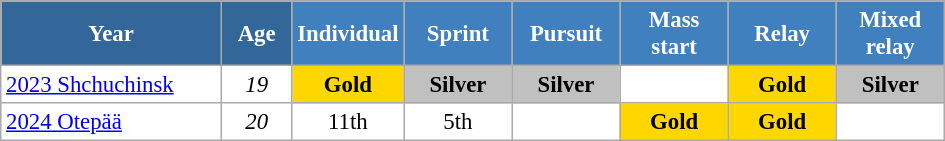<table class="wikitable" style="font-size:95%; text-align:center; border:grey solid 1px; border-collapse:collapse; background:#ffffff;">
<tr>
<th style="background-color:#369; color:white;    width:140px;">Year</th>
<th style="background-color:#369; color:white;    width:40px;">Age</th>
<th style="background-color:#4180be; color:white; width:65px;">Individual</th>
<th style="background-color:#4180be; color:white; width:65px;">Sprint</th>
<th style="background-color:#4180be; color:white; width:65px;">Pursuit</th>
<th style="background-color:#4180be; color:white; width:65px;">Mass start</th>
<th style="background-color:#4180be; color:white; width:65px;">Relay</th>
<th style="background-color:#4180be; color:white; width:65px;">Mixed relay</th>
</tr>
<tr>
<td align=left> <a href='#'>2023 Shchuchinsk</a></td>
<td><em>19</em></td>
<td style="background:gold;"><strong>Gold</strong></td>
<td style="background:silver;"><strong>Silver</strong></td>
<td style="background:silver;"><strong>Silver</strong></td>
<td></td>
<td style="background:gold;"><strong>Gold</strong></td>
<td style="background:silver;"><strong>Silver</strong></td>
</tr>
<tr>
<td align=left> <a href='#'>2024 Otepää</a></td>
<td><em>20</em></td>
<td>11th</td>
<td>5th</td>
<td></td>
<td style="background:gold;"><strong>Gold</strong></td>
<td style="background:gold;"><strong>Gold</strong></td>
<td></td>
</tr>
</table>
